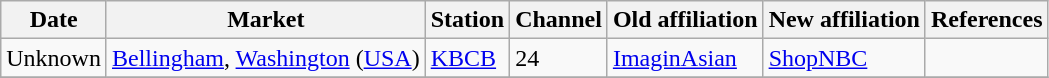<table class="wikitable">
<tr>
<th>Date</th>
<th>Market</th>
<th>Station</th>
<th>Channel</th>
<th>Old affiliation</th>
<th>New affiliation</th>
<th>References</th>
</tr>
<tr>
<td>Unknown</td>
<td><a href='#'>Bellingham</a>, <a href='#'>Washington</a> (<a href='#'>USA</a>) <br> </td>
<td><a href='#'>KBCB</a></td>
<td>24</td>
<td><a href='#'>ImaginAsian</a></td>
<td><a href='#'>ShopNBC</a></td>
<td></td>
</tr>
<tr>
</tr>
</table>
